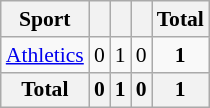<table class="wikitable" style="font-size:90%; text-align:center;">
<tr>
<th>Sport</th>
<th></th>
<th></th>
<th></th>
<th>Total</th>
</tr>
<tr>
<td align=left><a href='#'>Athletics</a></td>
<td>0</td>
<td>1</td>
<td>0</td>
<td><strong>1</strong></td>
</tr>
<tr class="sortbottom">
<th>Total</th>
<th>0</th>
<th>1</th>
<th>0</th>
<th>1</th>
</tr>
</table>
